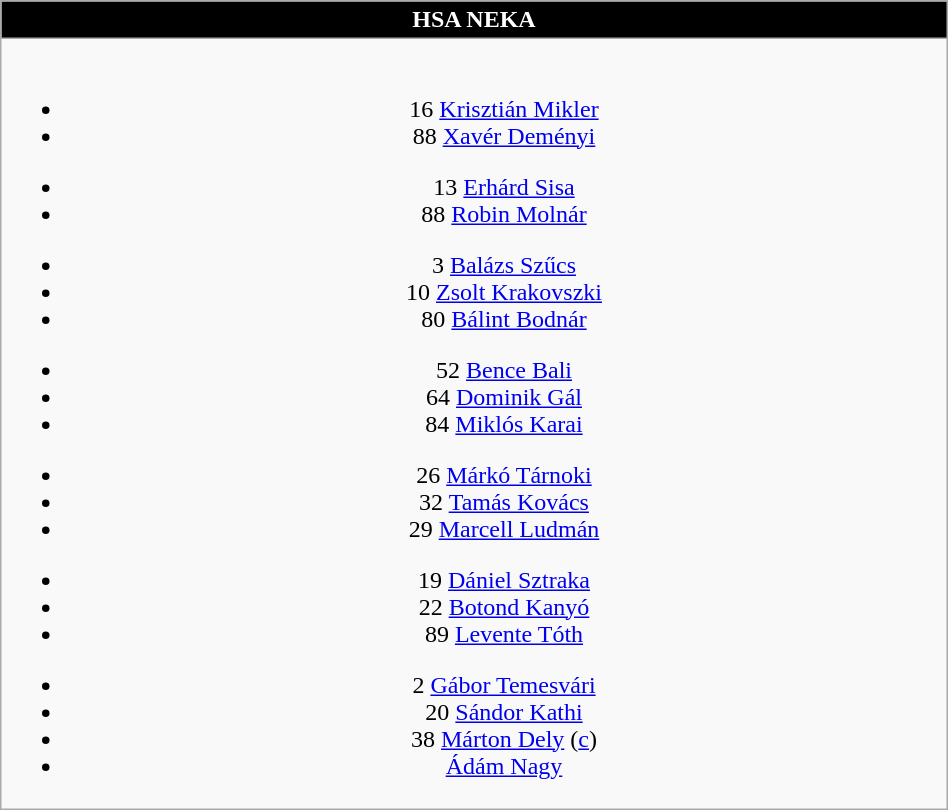<table class="wikitable" style="font-size:100%; text-align:center; width:50%">
<tr>
<th colspan=5 style="background-color:black;color:white;text-align:center;">HSA NEKA</th>
</tr>
<tr>
<td><br>
<ul><li>16  <a href='#'>Krisztián Mikler</a></li><li>88  <a href='#'>Xavér Deményi</a></li></ul><ul><li>13  <a href='#'>Erhárd Sisa</a></li><li>88  <a href='#'>Robin Molnár</a></li></ul><ul><li>3  <a href='#'>Balázs Szűcs</a></li><li>10  <a href='#'>Zsolt Krakovszki</a></li><li>80  <a href='#'>Bálint Bodnár</a></li></ul><ul><li>52  <a href='#'>Bence Bali</a></li><li>64  <a href='#'>Dominik Gál</a></li><li>84  <a href='#'>Miklós Karai</a></li></ul><ul><li>26  <a href='#'>Márkó Tárnoki</a></li><li>32  <a href='#'>Tamás Kovács</a></li><li>29  <a href='#'>Marcell Ludmán</a></li></ul><ul><li>19  <a href='#'>Dániel Sztraka</a></li><li>22  <a href='#'>Botond Kanyó</a></li><li>89  <a href='#'>Levente Tóth</a></li></ul><ul><li>2  <a href='#'>Gábor Temesvári</a></li><li>20  <a href='#'>Sándor Kathi</a></li><li>38  <a href='#'>Márton Dely</a> (<a href='#'>c</a>)</li><li>  <a href='#'>Ádám Nagy</a></li></ul></td>
</tr>
</table>
